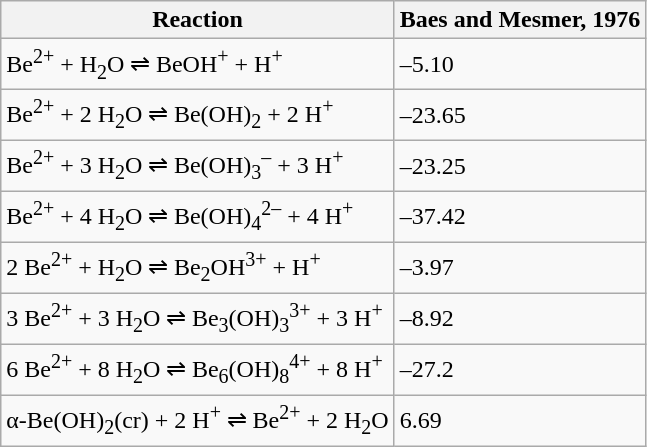<table class="wikitable">
<tr>
<th>Reaction</th>
<th>Baes and Mesmer, 1976</th>
</tr>
<tr>
<td>Be<sup>2+</sup> + H<sub>2</sub>O ⇌ BeOH<sup>+</sup> + H<sup>+</sup></td>
<td>–5.10</td>
</tr>
<tr>
<td>Be<sup>2+</sup> + 2 H<sub>2</sub>O ⇌ Be(OH)<sub>2</sub> + 2 H<sup>+</sup></td>
<td>–23.65</td>
</tr>
<tr>
<td>Be<sup>2+</sup> + 3 H<sub>2</sub>O ⇌ Be(OH)<sub>3</sub><sup>–</sup> + 3 H<sup>+</sup></td>
<td>–23.25</td>
</tr>
<tr>
<td>Be<sup>2+</sup> + 4 H<sub>2</sub>O ⇌ Be(OH)<sub>4</sub><sup>2–</sup> + 4 H<sup>+</sup></td>
<td>–37.42</td>
</tr>
<tr>
<td>2 Be<sup>2+</sup> + H<sub>2</sub>O ⇌ Be<sub>2</sub>OH<sup>3+</sup> + H<sup>+</sup></td>
<td>–3.97</td>
</tr>
<tr>
<td>3 Be<sup>2+</sup> + 3 H<sub>2</sub>O ⇌ Be<sub>3</sub>(OH)<sub>3</sub><sup>3+</sup> + 3 H<sup>+</sup></td>
<td>–8.92</td>
</tr>
<tr>
<td>6 Be<sup>2+</sup> + 8 H<sub>2</sub>O ⇌ Be<sub>6</sub>(OH)<sub>8</sub><sup>4+</sup> + 8 H<sup>+</sup></td>
<td>–27.2</td>
</tr>
<tr>
<td>α-Be(OH)<sub>2</sub>(cr) + 2 H<sup>+</sup> ⇌ Be<sup>2+</sup> + 2 H<sub>2</sub>O</td>
<td>6.69</td>
</tr>
</table>
